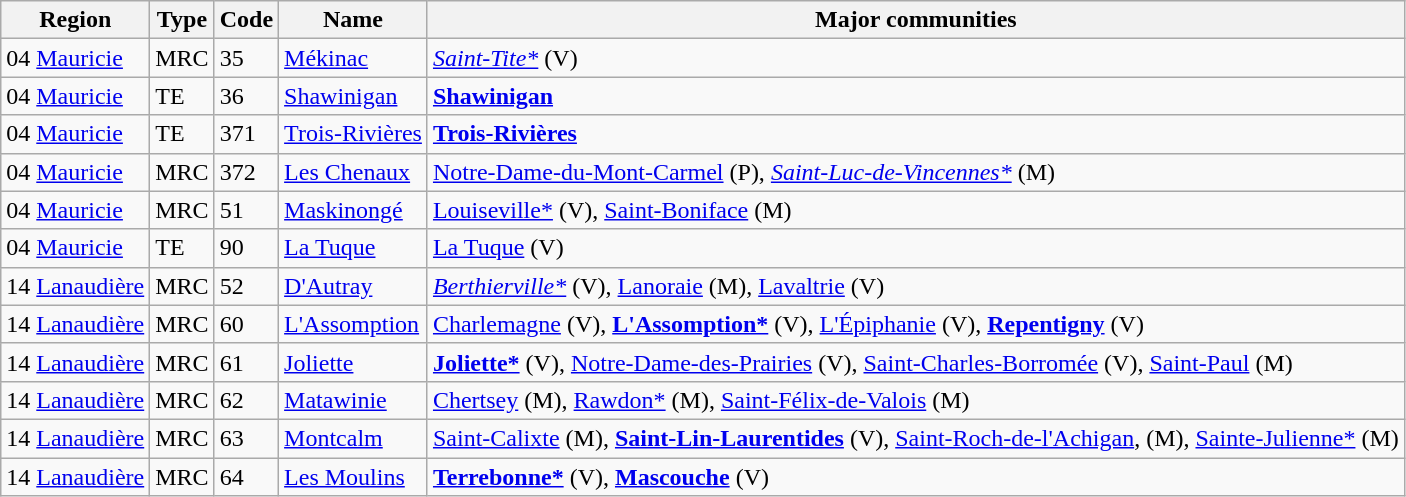<table class="wikitable sortable">
<tr>
<th>Region</th>
<th>Type</th>
<th>Code</th>
<th>Name</th>
<th>Major communities</th>
</tr>
<tr>
<td>04 <a href='#'>Mauricie</a></td>
<td>MRC</td>
<td>35</td>
<td><a href='#'>Mékinac</a></td>
<td><em><a href='#'>Saint-Tite*</a></em> (V)</td>
</tr>
<tr>
<td>04 <a href='#'>Mauricie</a></td>
<td>TE</td>
<td>36</td>
<td><a href='#'>Shawinigan</a></td>
<td><strong><a href='#'>Shawinigan</a></strong></td>
</tr>
<tr>
<td>04 <a href='#'>Mauricie</a></td>
<td>TE</td>
<td>371</td>
<td><a href='#'>Trois-Rivières</a></td>
<td><strong><a href='#'>Trois-Rivières</a></strong></td>
</tr>
<tr>
<td>04 <a href='#'>Mauricie</a></td>
<td>MRC</td>
<td>372</td>
<td><a href='#'>Les Chenaux</a></td>
<td><a href='#'>Notre-Dame-du-Mont-Carmel</a> (P), <em><a href='#'>Saint-Luc-de-Vincennes*</a></em> (M)</td>
</tr>
<tr>
<td>04 <a href='#'>Mauricie</a></td>
<td>MRC</td>
<td>51</td>
<td><a href='#'>Maskinongé</a></td>
<td><a href='#'>Louiseville*</a> (V), <a href='#'>Saint-Boniface</a> (M)</td>
</tr>
<tr>
<td>04 <a href='#'>Mauricie</a></td>
<td>TE</td>
<td>90</td>
<td><a href='#'>La Tuque</a></td>
<td><a href='#'>La Tuque</a> (V)</td>
</tr>
<tr>
<td>14 <a href='#'>Lanaudière</a></td>
<td>MRC</td>
<td>52</td>
<td><a href='#'>D'Autray</a></td>
<td><em><a href='#'>Berthierville*</a></em> (V), <a href='#'>Lanoraie</a> (M), <a href='#'>Lavaltrie</a> (V)</td>
</tr>
<tr>
<td>14 <a href='#'>Lanaudière</a></td>
<td>MRC</td>
<td>60</td>
<td><a href='#'>L'Assomption</a></td>
<td><a href='#'>Charlemagne</a> (V), <strong><a href='#'>L'Assomption*</a></strong> (V), <a href='#'>L'Épiphanie</a> (V), <strong><a href='#'>Repentigny</a></strong> (V)</td>
</tr>
<tr>
<td>14 <a href='#'>Lanaudière</a></td>
<td>MRC</td>
<td>61</td>
<td><a href='#'>Joliette</a></td>
<td><strong><a href='#'>Joliette*</a></strong> (V), <a href='#'>Notre-Dame-des-Prairies</a> (V), <a href='#'>Saint-Charles-Borromée</a> (V), <a href='#'>Saint-Paul</a> (M)</td>
</tr>
<tr>
<td>14 <a href='#'>Lanaudière</a></td>
<td>MRC</td>
<td>62</td>
<td><a href='#'>Matawinie</a></td>
<td><a href='#'>Chertsey</a> (M), <a href='#'>Rawdon*</a> (M), <a href='#'>Saint-Félix-de-Valois</a> (M)</td>
</tr>
<tr>
<td>14 <a href='#'>Lanaudière</a></td>
<td>MRC</td>
<td>63</td>
<td><a href='#'>Montcalm</a></td>
<td><a href='#'>Saint-Calixte</a> (M), <strong><a href='#'>Saint-Lin-Laurentides</a></strong> (V), <a href='#'>Saint-Roch-de-l'Achigan</a>, (M), <a href='#'>Sainte-Julienne*</a> (M)</td>
</tr>
<tr>
<td>14 <a href='#'>Lanaudière</a></td>
<td>MRC</td>
<td>64</td>
<td><a href='#'>Les Moulins</a></td>
<td><strong><a href='#'>Terrebonne*</a></strong> (V), <strong><a href='#'>Mascouche</a></strong> (V)</td>
</tr>
</table>
